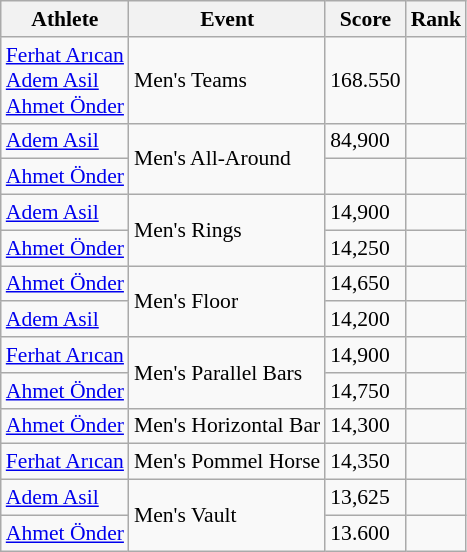<table class="wikitable" style="font-size:90%;">
<tr>
<th>Athlete</th>
<th>Event</th>
<th>Score</th>
<th>Rank</th>
</tr>
<tr>
<td><a href='#'>Ferhat Arıcan</a><br><a href='#'>Adem Asil</a><br><a href='#'>Ahmet Önder</a></td>
<td>Men's Teams</td>
<td>168.550</td>
<td align=center></td>
</tr>
<tr>
<td><a href='#'>Adem Asil</a></td>
<td rowspan=2>Men's All-Around</td>
<td>84,900</td>
<td align=center></td>
</tr>
<tr>
<td><a href='#'>Ahmet Önder</a></td>
<td></td>
<td align=center></td>
</tr>
<tr>
<td><a href='#'>Adem Asil</a></td>
<td rowspan=2>Men's Rings</td>
<td>14,900</td>
<td align=center></td>
</tr>
<tr>
<td><a href='#'>Ahmet Önder</a></td>
<td>14,250</td>
<td align=center></td>
</tr>
<tr>
<td><a href='#'>Ahmet Önder</a></td>
<td rowspan=2>Men's Floor</td>
<td>14,650</td>
<td align=center></td>
</tr>
<tr>
<td><a href='#'>Adem Asil</a></td>
<td>14,200</td>
<td align=center></td>
</tr>
<tr>
<td><a href='#'>Ferhat Arıcan</a></td>
<td rowspan=2>Men's Parallel Bars</td>
<td>14,900</td>
<td align=center></td>
</tr>
<tr>
<td><a href='#'>Ahmet Önder</a></td>
<td>14,750</td>
<td align=center></td>
</tr>
<tr>
<td><a href='#'>Ahmet Önder</a></td>
<td>Men's Horizontal Bar</td>
<td>14,300</td>
<td align=center></td>
</tr>
<tr>
<td><a href='#'>Ferhat Arıcan</a></td>
<td>Men's Pommel Horse</td>
<td>14,350</td>
<td align=center></td>
</tr>
<tr>
<td><a href='#'>Adem Asil</a></td>
<td rowspan=2>Men's Vault</td>
<td>13,625</td>
<td align=center></td>
</tr>
<tr>
<td><a href='#'>Ahmet Önder</a></td>
<td>13.600</td>
<td align=center></td>
</tr>
</table>
